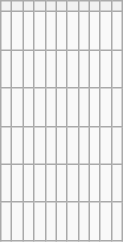<table class="wikitable">
<tr>
<th></th>
<th><span></span></th>
<th><span></span></th>
<th><span></span></th>
<th><span></span></th>
<th></th>
<th></th>
<th></th>
<th></th>
<th></th>
<th></th>
</tr>
<tr>
<td></td>
<td><strong><span></span></strong><br></td>
<td><strong><span></span></strong><br></td>
<td><strong><span></span></strong><br></td>
<td><strong><span></span></strong><br></td>
<td><br></td>
<td><br></td>
<td><br></td>
<td><br></td>
<td><br></td>
<td><strong></strong><br></td>
</tr>
<tr>
<td></td>
<td><strong><span></span></strong><br></td>
<td><strong><span></span></strong><br></td>
<td><strong><span></span></strong><br></td>
<td><strong><span></span></strong><br></td>
<td><br></td>
<td><br></td>
<td><br></td>
<td><br></td>
<td><br></td>
<td><br></td>
</tr>
<tr>
<td></td>
<td><strong><span></span></strong><br></td>
<td><strong><span></span></strong><br></td>
<td><strong><span></span></strong><br></td>
<td><strong><span></span></strong><br></td>
<td><br></td>
<td><br></td>
<td><br></td>
<td><br></td>
<td><br></td>
<td><br></td>
</tr>
<tr>
<td></td>
<td><strong><span></span></strong><br></td>
<td><strong><span></span></strong><br></td>
<td><strong><span></span></strong><br></td>
<td><strong><span></span></strong><br></td>
<td><br></td>
<td><br></td>
<td><br></td>
<td><br></td>
<td><br></td>
<td><br></td>
</tr>
<tr>
<td></td>
<td><strong><span></span></strong><br></td>
<td><strong><span></span></strong><br></td>
<td><strong><span></span></strong><br></td>
<td><strong><span></span></strong><br></td>
<td><br></td>
<td><br></td>
<td><br></td>
<td><br></td>
<td><br></td>
<td><br></td>
</tr>
<tr>
<td></td>
<td><strong><span></span></strong><br></td>
<td><strong><span></span></strong><br></td>
<td><strong><span></span></strong><br></td>
<td><strong><span></span></strong><br></td>
<td><br></td>
<td><br></td>
<td><br></td>
<td><br></td>
<td><br></td>
<td><br></td>
</tr>
</table>
